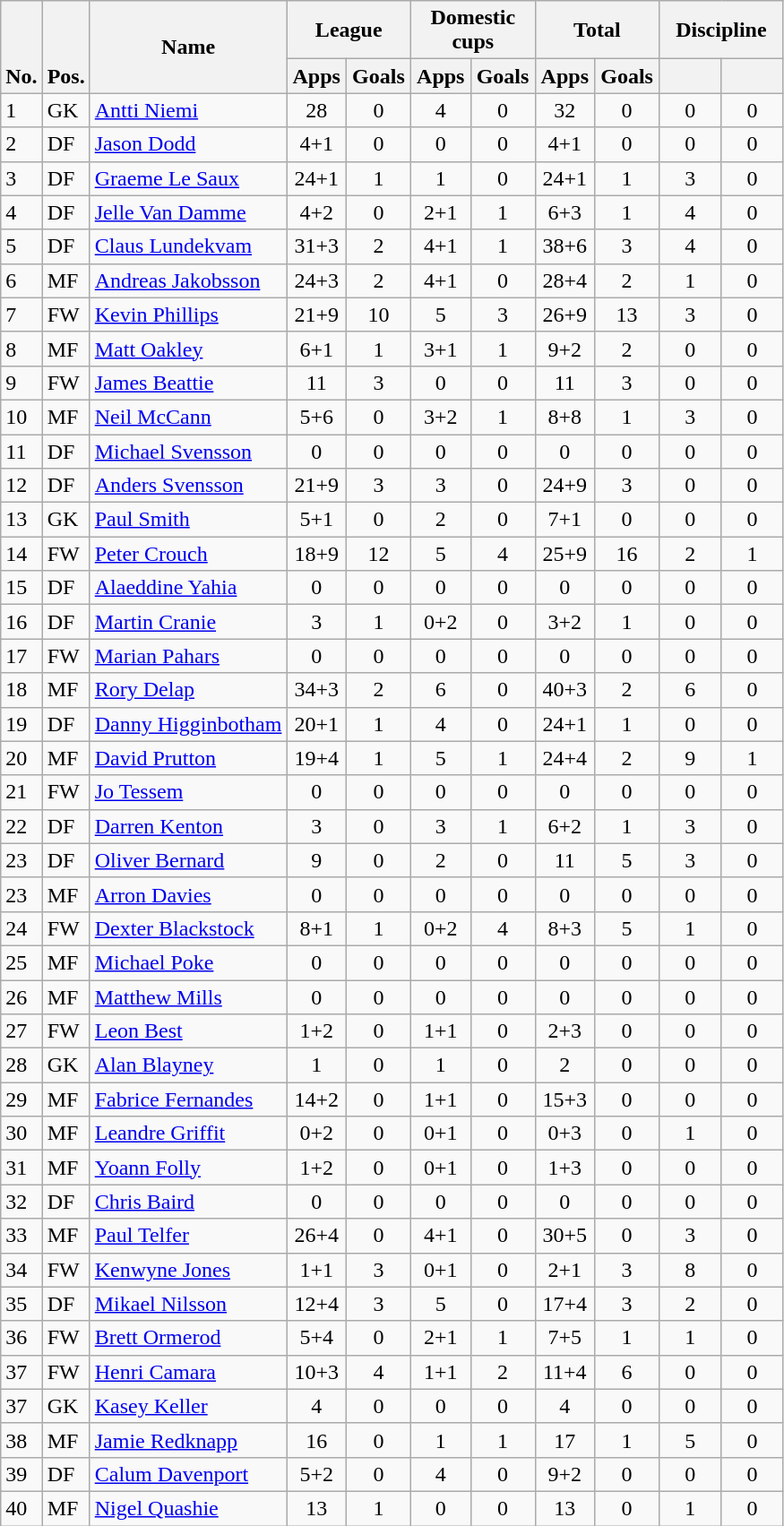<table class="wikitable" style="text-align:center">
<tr>
<th rowspan="2" style="vertical-align:bottom;">No.</th>
<th rowspan="2" style="vertical-align:bottom;">Pos.</th>
<th rowspan="2">Name</th>
<th colspan="2" style="width:85px;">League</th>
<th colspan="2" style="width:85px;">Domestic cups</th>
<th colspan="2" style="width:85px;">Total</th>
<th colspan="2" style="width:85px;">Discipline</th>
</tr>
<tr>
<th>Apps</th>
<th>Goals</th>
<th>Apps</th>
<th>Goals</th>
<th>Apps</th>
<th>Goals</th>
<th></th>
<th></th>
</tr>
<tr>
<td align="left">1</td>
<td align="left">GK</td>
<td align="left"> <a href='#'>Antti Niemi</a></td>
<td>28</td>
<td>0</td>
<td>4</td>
<td>0</td>
<td>32</td>
<td>0</td>
<td>0</td>
<td>0</td>
</tr>
<tr>
<td align="left">2</td>
<td align="left">DF</td>
<td align="left"> <a href='#'>Jason Dodd</a></td>
<td>4+1</td>
<td>0</td>
<td>0</td>
<td>0</td>
<td>4+1</td>
<td>0</td>
<td>0</td>
<td>0</td>
</tr>
<tr>
<td align="left">3</td>
<td align="left">DF</td>
<td align="left"> <a href='#'>Graeme Le Saux</a></td>
<td>24+1</td>
<td>1</td>
<td>1</td>
<td>0</td>
<td>24+1</td>
<td>1</td>
<td>3</td>
<td>0</td>
</tr>
<tr>
<td align="left">4</td>
<td align="left">DF</td>
<td align="left"> <a href='#'>Jelle Van Damme</a></td>
<td>4+2</td>
<td>0</td>
<td>2+1</td>
<td>1</td>
<td>6+3</td>
<td>1</td>
<td>4</td>
<td>0</td>
</tr>
<tr>
<td align="left">5</td>
<td align="left">DF</td>
<td align="left"> <a href='#'>Claus Lundekvam</a></td>
<td>31+3</td>
<td>2</td>
<td>4+1</td>
<td>1</td>
<td>38+6</td>
<td>3</td>
<td>4</td>
<td>0</td>
</tr>
<tr>
<td align="left">6</td>
<td align="left">MF</td>
<td align="left"> <a href='#'>Andreas Jakobsson</a></td>
<td>24+3</td>
<td>2</td>
<td>4+1</td>
<td>0</td>
<td>28+4</td>
<td>2</td>
<td>1</td>
<td>0</td>
</tr>
<tr>
<td align="left">7</td>
<td align="left">FW</td>
<td align="left"> <a href='#'>Kevin Phillips</a></td>
<td>21+9</td>
<td>10</td>
<td>5</td>
<td>3</td>
<td>26+9</td>
<td>13</td>
<td>3</td>
<td>0</td>
</tr>
<tr>
<td align="left">8</td>
<td align="left">MF</td>
<td align="left"> <a href='#'>Matt Oakley</a></td>
<td>6+1</td>
<td>1</td>
<td>3+1</td>
<td>1</td>
<td>9+2</td>
<td>2</td>
<td>0</td>
<td>0</td>
</tr>
<tr>
<td align="left">9</td>
<td align="left">FW</td>
<td align="left"> <a href='#'>James Beattie</a></td>
<td>11</td>
<td>3</td>
<td>0</td>
<td>0</td>
<td>11</td>
<td>3</td>
<td>0</td>
<td>0</td>
</tr>
<tr>
<td align="left">10</td>
<td align="left">MF</td>
<td align="left"> <a href='#'>Neil McCann</a></td>
<td>5+6</td>
<td>0</td>
<td>3+2</td>
<td>1</td>
<td>8+8</td>
<td>1</td>
<td>3</td>
<td>0</td>
</tr>
<tr>
<td align="left">11</td>
<td align="left">DF</td>
<td align="left"> <a href='#'>Michael Svensson</a></td>
<td>0</td>
<td>0</td>
<td>0</td>
<td>0</td>
<td>0</td>
<td>0</td>
<td>0</td>
<td>0</td>
</tr>
<tr>
<td align="left">12</td>
<td align="left">DF</td>
<td align="left"> <a href='#'>Anders Svensson</a></td>
<td>21+9</td>
<td>3</td>
<td>3</td>
<td>0</td>
<td>24+9</td>
<td>3</td>
<td>0</td>
<td>0</td>
</tr>
<tr>
<td align="left">13</td>
<td align="left">GK</td>
<td align="left"> <a href='#'>Paul Smith</a></td>
<td>5+1</td>
<td>0</td>
<td>2</td>
<td>0</td>
<td>7+1</td>
<td>0</td>
<td>0</td>
<td>0</td>
</tr>
<tr>
<td align="left">14</td>
<td align="left">FW</td>
<td align="left"> <a href='#'>Peter Crouch</a></td>
<td>18+9</td>
<td>12</td>
<td>5</td>
<td>4</td>
<td>25+9</td>
<td>16</td>
<td>2</td>
<td>1</td>
</tr>
<tr>
<td align="left">15</td>
<td align="left">DF</td>
<td align="left"> <a href='#'>Alaeddine Yahia</a></td>
<td>0</td>
<td>0</td>
<td>0</td>
<td>0</td>
<td>0</td>
<td>0</td>
<td>0</td>
<td>0</td>
</tr>
<tr>
<td align="left">16</td>
<td align="left">DF</td>
<td align="left"> <a href='#'>Martin Cranie</a></td>
<td>3</td>
<td>1</td>
<td>0+2</td>
<td>0</td>
<td>3+2</td>
<td>1</td>
<td>0</td>
<td>0</td>
</tr>
<tr>
<td align="left">17</td>
<td align="left">FW</td>
<td align="left"> <a href='#'>Marian Pahars</a></td>
<td>0</td>
<td>0</td>
<td>0</td>
<td>0</td>
<td>0</td>
<td>0</td>
<td>0</td>
<td>0</td>
</tr>
<tr>
<td align="left">18</td>
<td align="left">MF</td>
<td align="left"> <a href='#'>Rory Delap</a></td>
<td>34+3</td>
<td>2</td>
<td>6</td>
<td>0</td>
<td>40+3</td>
<td>2</td>
<td>6</td>
<td>0</td>
</tr>
<tr>
<td align="left">19</td>
<td align="left">DF</td>
<td align="left"> <a href='#'>Danny Higginbotham</a></td>
<td>20+1</td>
<td>1</td>
<td>4</td>
<td>0</td>
<td>24+1</td>
<td>1</td>
<td>0</td>
<td>0</td>
</tr>
<tr>
<td align="left">20</td>
<td align="left">MF</td>
<td align="left"> <a href='#'>David Prutton</a></td>
<td>19+4</td>
<td>1</td>
<td>5</td>
<td>1</td>
<td>24+4</td>
<td>2</td>
<td>9</td>
<td>1</td>
</tr>
<tr>
<td align="left">21</td>
<td align="left">FW</td>
<td align="left"> <a href='#'>Jo Tessem</a></td>
<td>0</td>
<td>0</td>
<td>0</td>
<td>0</td>
<td>0</td>
<td>0</td>
<td>0</td>
<td>0</td>
</tr>
<tr>
<td align="left">22</td>
<td align="left">DF</td>
<td align="left"> <a href='#'>Darren Kenton</a></td>
<td>3</td>
<td>0</td>
<td>3</td>
<td>1</td>
<td>6+2</td>
<td>1</td>
<td>3</td>
<td>0</td>
</tr>
<tr>
<td align="left">23</td>
<td align="left">DF</td>
<td align="left"> <a href='#'>Oliver Bernard</a></td>
<td>9</td>
<td>0</td>
<td>2</td>
<td>0</td>
<td>11</td>
<td>5</td>
<td>3</td>
<td>0</td>
</tr>
<tr>
<td align="left">23</td>
<td align="left">MF</td>
<td align="left"> <a href='#'>Arron Davies</a></td>
<td>0</td>
<td>0</td>
<td>0</td>
<td>0</td>
<td>0</td>
<td>0</td>
<td>0</td>
<td>0</td>
</tr>
<tr>
<td align="left">24</td>
<td align="left">FW</td>
<td align="left"> <a href='#'>Dexter Blackstock</a></td>
<td>8+1</td>
<td>1</td>
<td>0+2</td>
<td>4</td>
<td>8+3</td>
<td>5</td>
<td>1</td>
<td>0</td>
</tr>
<tr>
<td align="left">25</td>
<td align="left">MF</td>
<td align="left"> <a href='#'>Michael Poke</a></td>
<td>0</td>
<td>0</td>
<td>0</td>
<td>0</td>
<td>0</td>
<td>0</td>
<td>0</td>
<td>0</td>
</tr>
<tr>
<td align="left">26</td>
<td align="left">MF</td>
<td align="left"> <a href='#'>Matthew Mills</a></td>
<td>0</td>
<td>0</td>
<td>0</td>
<td>0</td>
<td>0</td>
<td>0</td>
<td>0</td>
<td>0</td>
</tr>
<tr>
<td align="left">27</td>
<td align="left">FW</td>
<td align="left"> <a href='#'>Leon Best</a></td>
<td>1+2</td>
<td>0</td>
<td>1+1</td>
<td>0</td>
<td>2+3</td>
<td>0</td>
<td>0</td>
<td>0</td>
</tr>
<tr>
<td align="left">28</td>
<td align="left">GK</td>
<td align="left"> <a href='#'>Alan Blayney</a></td>
<td>1</td>
<td>0</td>
<td>1</td>
<td>0</td>
<td>2</td>
<td>0</td>
<td>0</td>
<td>0</td>
</tr>
<tr>
<td align="left">29</td>
<td align="left">MF</td>
<td align="left"> <a href='#'>Fabrice Fernandes</a></td>
<td>14+2</td>
<td>0</td>
<td>1+1</td>
<td>0</td>
<td>15+3</td>
<td>0</td>
<td>0</td>
<td>0</td>
</tr>
<tr>
<td align="left">30</td>
<td align="left">MF</td>
<td align="left"> <a href='#'>Leandre Griffit</a></td>
<td>0+2</td>
<td>0</td>
<td>0+1</td>
<td>0</td>
<td>0+3</td>
<td>0</td>
<td>1</td>
<td>0</td>
</tr>
<tr>
<td align="left">31</td>
<td align="left">MF</td>
<td align="left"> <a href='#'>Yoann Folly</a></td>
<td>1+2</td>
<td>0</td>
<td>0+1</td>
<td>0</td>
<td>1+3</td>
<td>0</td>
<td>0</td>
<td>0</td>
</tr>
<tr>
<td align="left">32</td>
<td align="left">DF</td>
<td align="left"> <a href='#'>Chris Baird</a></td>
<td>0</td>
<td>0</td>
<td>0</td>
<td>0</td>
<td>0</td>
<td>0</td>
<td>0</td>
<td>0</td>
</tr>
<tr>
<td align="left">33</td>
<td align="left">MF</td>
<td align="left"> <a href='#'>Paul Telfer</a></td>
<td>26+4</td>
<td>0</td>
<td>4+1</td>
<td>0</td>
<td>30+5</td>
<td>0</td>
<td>3</td>
<td>0</td>
</tr>
<tr>
<td align="left">34</td>
<td align="left">FW</td>
<td align="left"> <a href='#'>Kenwyne Jones</a></td>
<td>1+1</td>
<td>3</td>
<td>0+1</td>
<td>0</td>
<td>2+1</td>
<td>3</td>
<td>8</td>
<td>0</td>
</tr>
<tr>
<td align="left">35</td>
<td align="left">DF</td>
<td align="left"> <a href='#'>Mikael Nilsson</a></td>
<td>12+4</td>
<td>3</td>
<td>5</td>
<td>0</td>
<td>17+4</td>
<td>3</td>
<td>2</td>
<td>0</td>
</tr>
<tr>
<td align="left">36</td>
<td align="left">FW</td>
<td align="left"> <a href='#'>Brett Ormerod</a></td>
<td>5+4</td>
<td>0</td>
<td>2+1</td>
<td>1</td>
<td>7+5</td>
<td>1</td>
<td>1</td>
<td>0</td>
</tr>
<tr>
<td align="left">37</td>
<td align="left">FW</td>
<td align="left"> <a href='#'>Henri Camara</a></td>
<td>10+3</td>
<td>4</td>
<td>1+1</td>
<td>2</td>
<td>11+4</td>
<td>6</td>
<td>0</td>
<td>0</td>
</tr>
<tr>
<td align="left">37</td>
<td align="left">GK</td>
<td align="left"> <a href='#'>Kasey Keller</a></td>
<td>4</td>
<td>0</td>
<td>0</td>
<td>0</td>
<td>4</td>
<td>0</td>
<td>0</td>
<td>0</td>
</tr>
<tr>
<td align="left">38</td>
<td align="left">MF</td>
<td align="left"> <a href='#'>Jamie Redknapp</a></td>
<td>16</td>
<td>0</td>
<td>1</td>
<td>1</td>
<td>17</td>
<td>1</td>
<td>5</td>
<td>0</td>
</tr>
<tr>
<td align="left">39</td>
<td align="left">DF</td>
<td align="left"> <a href='#'>Calum Davenport</a></td>
<td>5+2</td>
<td>0</td>
<td>4</td>
<td>0</td>
<td>9+2</td>
<td>0</td>
<td>0</td>
<td>0</td>
</tr>
<tr>
<td align="left">40</td>
<td align="left">MF</td>
<td align="left"> <a href='#'>Nigel Quashie</a></td>
<td>13</td>
<td>1</td>
<td>0</td>
<td>0</td>
<td>13</td>
<td>0</td>
<td>1</td>
<td>0</td>
</tr>
</table>
